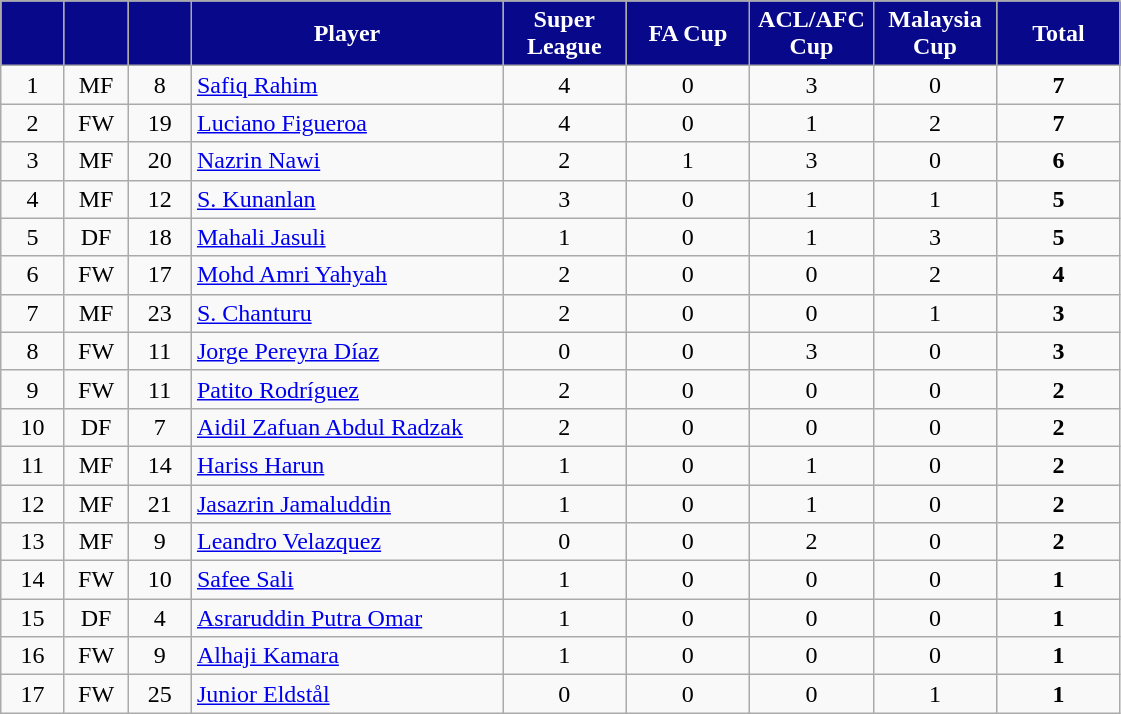<table class="wikitable" style="text-align:center;">
<tr>
<th style="background:#08088A; color:white; width:35px;"></th>
<th style="background:#08088A; color:white; width:35px;"></th>
<th style="background:#08088A; color:white; width:35px;"></th>
<th style="background:#08088A; color:white; width:200px;">Player</th>
<th style="background:#08088A; color:white; width:75px;">Super League</th>
<th style="background:#08088A; color:white; width:75px;">FA Cup</th>
<th style="background:#08088A; color:white; width:75px;">ACL/AFC Cup</th>
<th style="background:#08088A; color:white; width:75px;">Malaysia Cup</th>
<th style="background:#08088A; color:white; width:75px;">Total</th>
</tr>
<tr>
<td>1</td>
<td>MF</td>
<td>8</td>
<td align=left> <a href='#'>Safiq Rahim</a></td>
<td>4</td>
<td>0</td>
<td>3</td>
<td>0</td>
<td><strong>7</strong></td>
</tr>
<tr>
<td>2</td>
<td>FW</td>
<td>19</td>
<td align=left> <a href='#'>Luciano Figueroa</a></td>
<td>4</td>
<td>0</td>
<td>1</td>
<td>2</td>
<td><strong>7</strong></td>
</tr>
<tr>
<td>3</td>
<td>MF</td>
<td>20</td>
<td align=left> <a href='#'>Nazrin Nawi</a></td>
<td>2</td>
<td>1</td>
<td>3</td>
<td>0</td>
<td><strong>6</strong></td>
</tr>
<tr>
<td>4</td>
<td>MF</td>
<td>12</td>
<td align=left> <a href='#'>S. Kunanlan</a></td>
<td>3</td>
<td>0</td>
<td>1</td>
<td>1</td>
<td><strong>5</strong></td>
</tr>
<tr>
<td>5</td>
<td>DF</td>
<td>18</td>
<td align=left> <a href='#'>Mahali Jasuli</a></td>
<td>1</td>
<td>0</td>
<td>1</td>
<td>3</td>
<td><strong>5</strong></td>
</tr>
<tr>
<td>6</td>
<td>FW</td>
<td>17</td>
<td align=left> <a href='#'>Mohd Amri Yahyah</a></td>
<td>2</td>
<td>0</td>
<td>0</td>
<td>2</td>
<td><strong>4</strong></td>
</tr>
<tr>
<td>7</td>
<td>MF</td>
<td>23</td>
<td align=left> <a href='#'>S. Chanturu</a></td>
<td>2</td>
<td>0</td>
<td>0</td>
<td>1</td>
<td><strong>3</strong></td>
</tr>
<tr>
<td>8</td>
<td>FW</td>
<td>11</td>
<td align=left> <a href='#'>Jorge Pereyra Díaz</a></td>
<td>0</td>
<td>0</td>
<td>3</td>
<td>0</td>
<td><strong>3</strong></td>
</tr>
<tr>
<td>9</td>
<td>FW</td>
<td>11</td>
<td align=left> <a href='#'>Patito Rodríguez</a></td>
<td>2</td>
<td>0</td>
<td>0</td>
<td>0</td>
<td><strong>2</strong></td>
</tr>
<tr>
<td>10</td>
<td>DF</td>
<td>7</td>
<td align=left> <a href='#'>Aidil Zafuan Abdul Radzak</a></td>
<td>2</td>
<td>0</td>
<td>0</td>
<td>0</td>
<td><strong>2</strong></td>
</tr>
<tr>
<td>11</td>
<td>MF</td>
<td>14</td>
<td align=left> <a href='#'>Hariss Harun</a></td>
<td>1</td>
<td>0</td>
<td>1</td>
<td>0</td>
<td><strong>2</strong></td>
</tr>
<tr>
<td>12</td>
<td>MF</td>
<td>21</td>
<td align=left> <a href='#'>Jasazrin Jamaluddin</a></td>
<td>1</td>
<td>0</td>
<td>1</td>
<td>0</td>
<td><strong>2</strong></td>
</tr>
<tr>
<td>13</td>
<td>MF</td>
<td>9</td>
<td align=left> <a href='#'>Leandro Velazquez</a></td>
<td>0</td>
<td>0</td>
<td>2</td>
<td>0</td>
<td><strong>2</strong></td>
</tr>
<tr>
<td>14</td>
<td>FW</td>
<td>10</td>
<td align=left> <a href='#'>Safee Sali</a></td>
<td>1</td>
<td>0</td>
<td>0</td>
<td>0</td>
<td><strong>1</strong></td>
</tr>
<tr>
<td>15</td>
<td>DF</td>
<td>4</td>
<td align=left> <a href='#'>Asraruddin Putra Omar</a></td>
<td>1</td>
<td>0</td>
<td>0</td>
<td>0</td>
<td><strong>1</strong></td>
</tr>
<tr>
<td>16</td>
<td>FW</td>
<td>9</td>
<td align=left> <a href='#'>Alhaji Kamara</a></td>
<td>1</td>
<td>0</td>
<td>0</td>
<td>0</td>
<td><strong>1</strong></td>
</tr>
<tr>
<td>17</td>
<td>FW</td>
<td>25</td>
<td align=left> <a href='#'>Junior Eldstål</a></td>
<td>0</td>
<td>0</td>
<td>0</td>
<td>1</td>
<td><strong>1</strong></td>
</tr>
</table>
